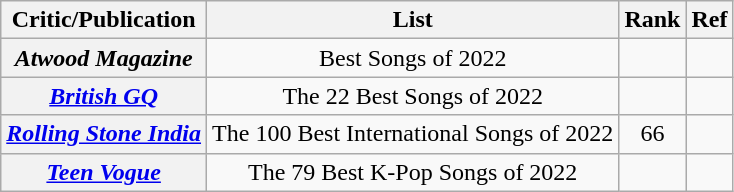<table class="wikitable plainrowheaders" style="text-align:center">
<tr>
<th scope="col">Critic/Publication</th>
<th scope="col">List</th>
<th scope="col">Rank</th>
<th scope="col">Ref</th>
</tr>
<tr>
<th scope="row"><em>Atwood Magazine</em></th>
<td>Best Songs of 2022</td>
<td></td>
<td></td>
</tr>
<tr>
<th scope="row"><em><a href='#'>British GQ</a></em></th>
<td>The 22 Best Songs of 2022</td>
<td></td>
<td></td>
</tr>
<tr>
<th scope="row"><em><a href='#'>Rolling Stone India</a></em></th>
<td>The 100 Best International Songs of 2022</td>
<td>66</td>
<td></td>
</tr>
<tr>
<th scope="row"><em><a href='#'>Teen Vogue</a></em></th>
<td>The 79 Best K-Pop Songs of 2022</td>
<td></td>
<td></td>
</tr>
</table>
